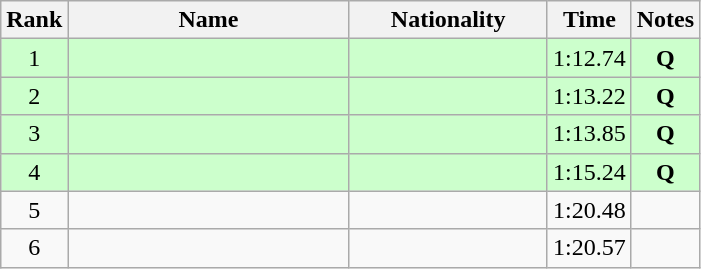<table class="wikitable sortable" style="text-align:center">
<tr>
<th>Rank</th>
<th style="width:180px">Name</th>
<th style="width:125px">Nationality</th>
<th>Time</th>
<th>Notes</th>
</tr>
<tr style="background:#cfc;">
<td>1</td>
<td style="text-align:left;"></td>
<td style="text-align:left;"></td>
<td>1:12.74</td>
<td><strong>Q</strong></td>
</tr>
<tr style="background:#cfc;">
<td>2</td>
<td style="text-align:left;"></td>
<td style="text-align:left;"></td>
<td>1:13.22</td>
<td><strong>Q</strong></td>
</tr>
<tr style="background:#cfc;">
<td>3</td>
<td style="text-align:left;"></td>
<td style="text-align:left;"></td>
<td>1:13.85</td>
<td><strong>Q</strong></td>
</tr>
<tr style="background:#cfc;">
<td>4</td>
<td style="text-align:left;"></td>
<td style="text-align:left;"></td>
<td>1:15.24</td>
<td><strong>Q</strong></td>
</tr>
<tr>
<td>5</td>
<td style="text-align:left;"></td>
<td style="text-align:left;"></td>
<td>1:20.48</td>
<td></td>
</tr>
<tr>
<td>6</td>
<td style="text-align:left;"></td>
<td style="text-align:left;"></td>
<td>1:20.57</td>
<td></td>
</tr>
</table>
